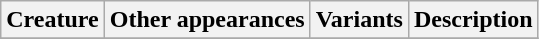<table class="wikitable">
<tr ">
<th>Creature</th>
<th>Other appearances</th>
<th>Variants</th>
<th>Description</th>
</tr>
<tr>
</tr>
</table>
